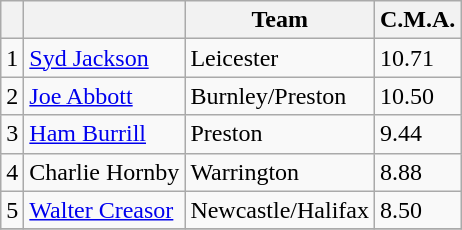<table class=wikitable>
<tr>
<th></th>
<th></th>
<th>Team</th>
<th>C.M.A.</th>
</tr>
<tr>
<td align="center">1</td>
<td><a href='#'>Syd Jackson</a></td>
<td>Leicester</td>
<td>10.71</td>
</tr>
<tr>
<td align="center">2</td>
<td><a href='#'>Joe Abbott</a></td>
<td>Burnley/Preston</td>
<td>10.50</td>
</tr>
<tr>
<td align="center">3</td>
<td><a href='#'>Ham Burrill</a></td>
<td>Preston</td>
<td>9.44</td>
</tr>
<tr>
<td align="center">4</td>
<td>Charlie Hornby</td>
<td>Warrington</td>
<td>8.88</td>
</tr>
<tr>
<td align="center">5</td>
<td><a href='#'>Walter Creasor</a></td>
<td>Newcastle/Halifax</td>
<td>8.50</td>
</tr>
<tr>
</tr>
</table>
